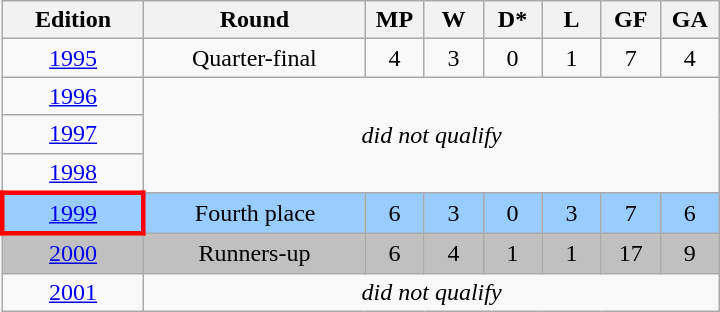<table class="wikitable" style="text-align:center; width:30em;">
<tr>
<th>Edition</th>
<th>Round</th>
<th style="width:2em;">MP</th>
<th style="width:2em;">W</th>
<th style="width:2em;">D*</th>
<th style="width:2em;">L</th>
<th style="width:2em;">GF</th>
<th style="width:2em;">GA</th>
</tr>
<tr>
<td> <a href='#'>1995</a></td>
<td>Quarter-final</td>
<td>4</td>
<td>3</td>
<td>0</td>
<td>1</td>
<td>7</td>
<td>4</td>
</tr>
<tr>
<td> <a href='#'>1996</a></td>
<td colspan=7 rowspan=3><em>did not qualify</em></td>
</tr>
<tr>
<td> <a href='#'>1997</a></td>
</tr>
<tr>
<td> <a href='#'>1998</a></td>
</tr>
<tr bgcolor=#9acdff>
<td style="border:3px solid red;"> <a href='#'>1999</a></td>
<td>Fourth place</td>
<td>6</td>
<td>3</td>
<td>0</td>
<td>3</td>
<td>7</td>
<td>6</td>
</tr>
<tr bgcolor=silver>
<td> <a href='#'>2000</a></td>
<td>Runners-up</td>
<td>6</td>
<td>4</td>
<td>1</td>
<td>1</td>
<td>17</td>
<td>9</td>
</tr>
<tr>
<td> <a href='#'>2001</a></td>
<td colspan=7><em>did not qualify</em></td>
</tr>
</table>
